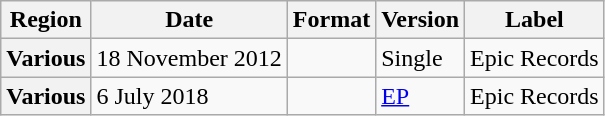<table class="wikitable plainrowheaders">
<tr>
<th>Region</th>
<th>Date</th>
<th>Format</th>
<th>Version</th>
<th>Label</th>
</tr>
<tr>
<th scope="row">Various</th>
<td>18 November 2012</td>
<td></td>
<td>Single</td>
<td>Epic Records</td>
</tr>
<tr>
<th scope="row">Various</th>
<td>6 July 2018</td>
<td></td>
<td><a href='#'>EP</a></td>
<td>Epic Records</td>
</tr>
</table>
